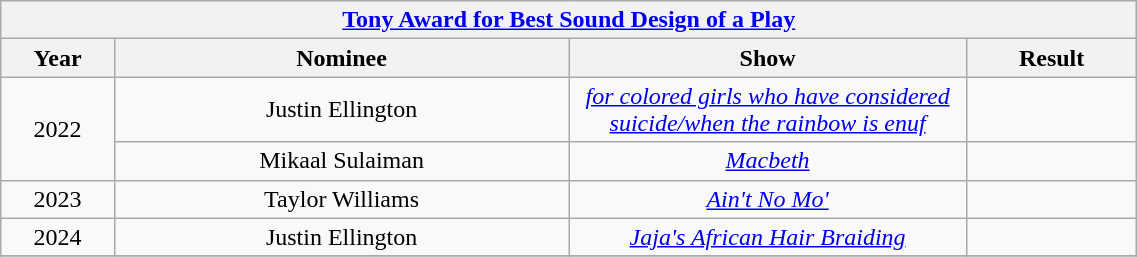<table class="wikitable" width="60%" style="text-align: center">
<tr>
<th colspan="4"><a href='#'>Tony Award for Best Sound Design of a Play</a></th>
</tr>
<tr>
<th style="width:10%;">Year</th>
<th style="width:40%;">Nominee</th>
<th style="width:35%;">Show</th>
<th style="width:15%;">Result</th>
</tr>
<tr>
<td rowspan="2">2022</td>
<td>Justin Ellington</td>
<td><em><a href='#'>for colored girls who have considered suicide/when the rainbow is enuf</a></em></td>
<td></td>
</tr>
<tr>
<td>Mikaal Sulaiman</td>
<td><em><a href='#'>Macbeth</a></em></td>
<td></td>
</tr>
<tr>
<td>2023</td>
<td>Taylor Williams</td>
<td><em><a href='#'>Ain't No Mo'</a></em></td>
<td></td>
</tr>
<tr>
<td>2024</td>
<td>Justin Ellington</td>
<td><em><a href='#'>Jaja's African Hair Braiding</a></em></td>
<td></td>
</tr>
<tr>
</tr>
</table>
